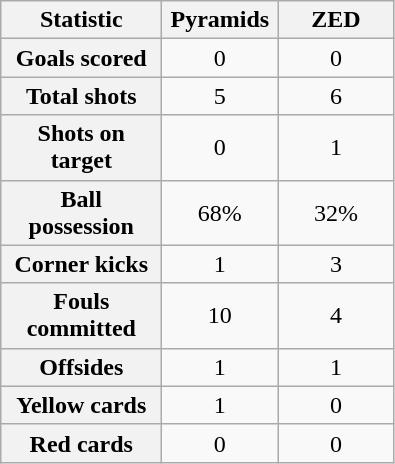<table class="wikitable plainrowheaders" style="text-align:center">
<tr>
<th scope="col" style="width:100px">Statistic</th>
<th scope="col" style="width:70px">Pyramids</th>
<th scope="col" style="width:70px">ZED</th>
</tr>
<tr>
<th scope=row>Goals scored</th>
<td>0</td>
<td>0</td>
</tr>
<tr>
<th scope=row>Total shots</th>
<td>5</td>
<td>6</td>
</tr>
<tr>
<th scope=row>Shots on target</th>
<td>0</td>
<td>1</td>
</tr>
<tr>
<th scope=row>Ball possession</th>
<td>68%</td>
<td>32%</td>
</tr>
<tr>
<th scope=row>Corner kicks</th>
<td>1</td>
<td>3</td>
</tr>
<tr>
<th scope=row>Fouls committed</th>
<td>10</td>
<td>4</td>
</tr>
<tr>
<th scope=row>Offsides</th>
<td>1</td>
<td>1</td>
</tr>
<tr>
<th scope=row>Yellow cards</th>
<td>1</td>
<td>0</td>
</tr>
<tr>
<th scope=row>Red cards</th>
<td>0</td>
<td>0</td>
</tr>
</table>
